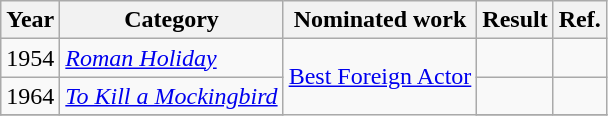<table class="wikitable">
<tr>
<th>Year</th>
<th>Category</th>
<th>Nominated work</th>
<th>Result</th>
<th>Ref.</th>
</tr>
<tr>
<td>1954</td>
<td><em><a href='#'>Roman Holiday</a></em></td>
<td rowspan=5><a href='#'>Best Foreign Actor</a></td>
<td></td>
<td></td>
</tr>
<tr>
<td>1964</td>
<td><em><a href='#'>To Kill a Mockingbird</a></em></td>
<td></td>
<td></td>
</tr>
<tr>
</tr>
</table>
